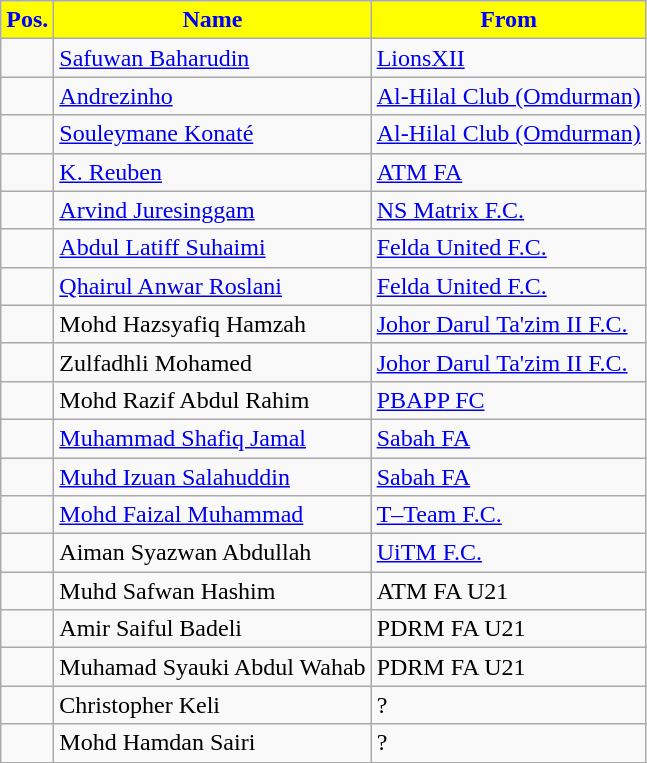<table class="wikitable sortable">
<tr>
<th style="background:Yellow; color:Blue;">Pos.</th>
<th style="background:Yellow; color:Blue;">Name</th>
<th style="background:Yellow; color:Blue;">From</th>
</tr>
<tr>
<td></td>
<td> <a href='#'>Safuwan Baharudin</a></td>
<td> <a href='#'>LionsXII</a></td>
</tr>
<tr>
<td></td>
<td> <a href='#'>Andrezinho</a></td>
<td> <a href='#'>Al-Hilal Club (Omdurman)</a></td>
</tr>
<tr>
<td></td>
<td> <a href='#'>Souleymane Konaté</a></td>
<td> <a href='#'>Al-Hilal Club (Omdurman)</a></td>
</tr>
<tr>
<td></td>
<td> <a href='#'>K. Reuben</a></td>
<td> <a href='#'>ATM FA</a></td>
</tr>
<tr>
<td></td>
<td> <a href='#'>Arvind Juresinggam</a></td>
<td> <a href='#'>NS Matrix F.C.</a></td>
</tr>
<tr>
<td></td>
<td> <a href='#'>Abdul Latiff Suhaimi</a></td>
<td> <a href='#'>Felda United F.C.</a></td>
</tr>
<tr>
<td></td>
<td> <a href='#'>Qhairul Anwar Roslani</a></td>
<td> <a href='#'>Felda United F.C.</a></td>
</tr>
<tr>
<td></td>
<td> Mohd Hazsyafiq Hamzah</td>
<td> <a href='#'>Johor Darul Ta'zim II F.C.</a></td>
</tr>
<tr>
<td></td>
<td> Zulfadhli Mohamed</td>
<td> <a href='#'>Johor Darul Ta'zim II F.C.</a></td>
</tr>
<tr>
<td></td>
<td> Mohd Razif Abdul Rahim</td>
<td> <a href='#'>PBAPP FC</a></td>
</tr>
<tr>
<td></td>
<td> <a href='#'>Muhammad Shafiq Jamal</a></td>
<td> <a href='#'>Sabah FA</a></td>
</tr>
<tr>
<td></td>
<td> <a href='#'>Muhd Izuan Salahuddin</a></td>
<td> <a href='#'>Sabah FA</a></td>
</tr>
<tr>
<td></td>
<td> <a href='#'>Mohd Faizal Muhammad</a></td>
<td> <a href='#'>T–Team F.C.</a></td>
</tr>
<tr>
<td></td>
<td> Aiman Syazwan Abdullah</td>
<td> <a href='#'>UiTM F.C.</a></td>
</tr>
<tr>
<td></td>
<td> Muhd Safwan Hashim</td>
<td> ATM FA U21</td>
</tr>
<tr>
<td></td>
<td> Amir Saiful Badeli</td>
<td> PDRM FA U21</td>
</tr>
<tr>
<td></td>
<td> Muhamad Syauki Abdul Wahab</td>
<td> PDRM FA U21</td>
</tr>
<tr>
<td></td>
<td> Christopher Keli</td>
<td>?</td>
</tr>
<tr>
<td></td>
<td> Mohd Hamdan Sairi</td>
<td>?</td>
</tr>
<tr>
</tr>
</table>
